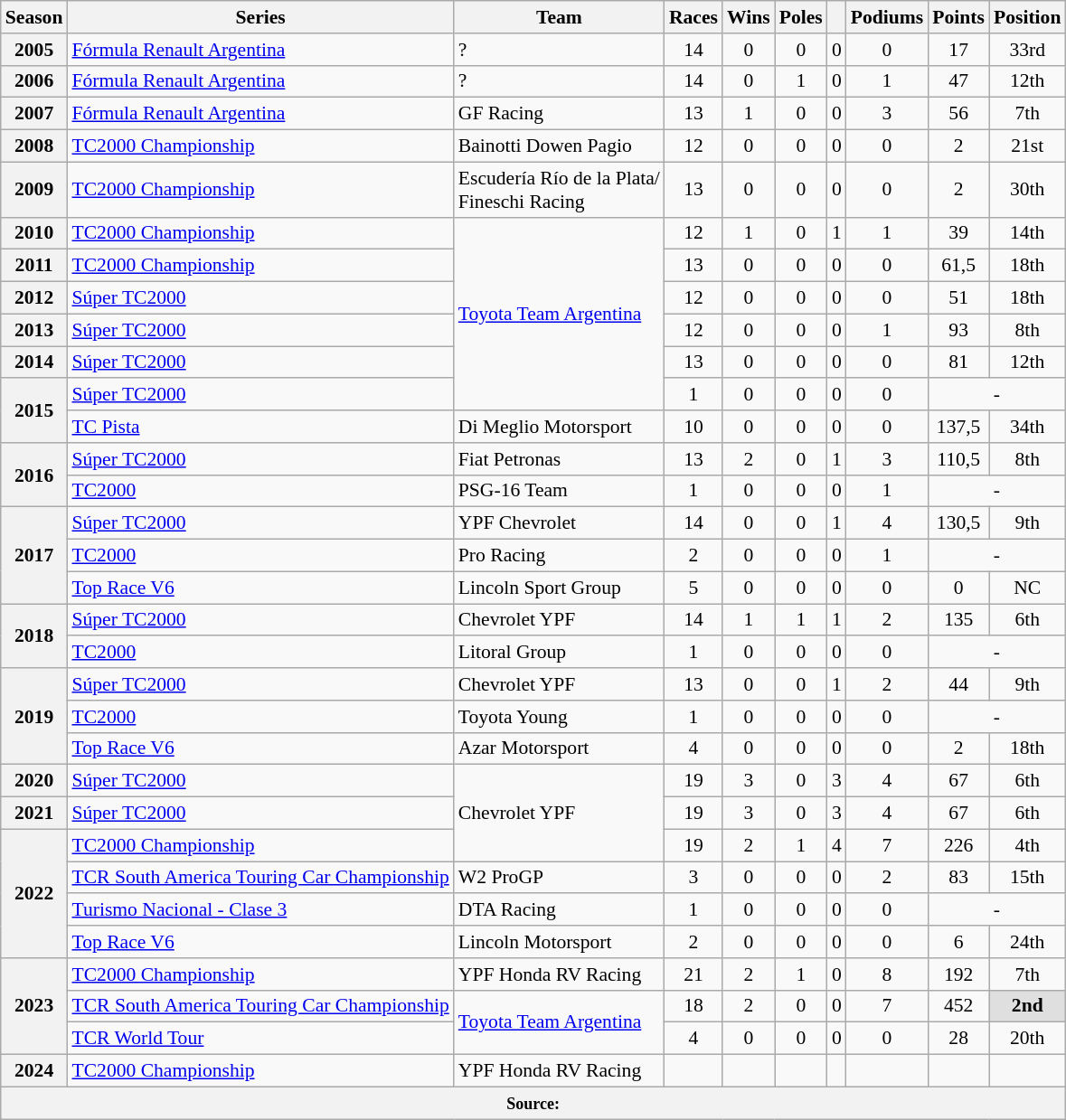<table class="wikitable" style="font-size: 90%; text-align:center">
<tr>
<th>Season</th>
<th>Series</th>
<th>Team</th>
<th>Races</th>
<th>Wins</th>
<th>Poles</th>
<th></th>
<th>Podiums</th>
<th>Points</th>
<th>Position</th>
</tr>
<tr>
<th>2005</th>
<td align=left><a href='#'>Fórmula Renault Argentina</a></td>
<td align=left>?</td>
<td>14</td>
<td>0</td>
<td>0</td>
<td>0</td>
<td>0</td>
<td>17</td>
<td>33rd</td>
</tr>
<tr>
<th>2006</th>
<td align=left><a href='#'>Fórmula Renault Argentina</a></td>
<td align=left>?</td>
<td>14</td>
<td>0</td>
<td>1</td>
<td>0</td>
<td>1</td>
<td>47</td>
<td>12th</td>
</tr>
<tr>
<th>2007</th>
<td align=left><a href='#'>Fórmula Renault Argentina</a></td>
<td align=left>GF Racing</td>
<td>13</td>
<td>1</td>
<td>0</td>
<td>0</td>
<td>3</td>
<td>56</td>
<td>7th</td>
</tr>
<tr>
<th>2008</th>
<td align=left><a href='#'>TC2000 Championship</a></td>
<td align=left>Bainotti Dowen Pagio</td>
<td>12</td>
<td>0</td>
<td>0</td>
<td>0</td>
<td>0</td>
<td>2</td>
<td>21st</td>
</tr>
<tr>
<th>2009</th>
<td align=left><a href='#'>TC2000 Championship</a></td>
<td align=left>Escudería Río de la Plata/<br>Fineschi Racing</td>
<td>13</td>
<td>0</td>
<td>0</td>
<td>0</td>
<td>0</td>
<td>2</td>
<td>30th</td>
</tr>
<tr>
<th>2010</th>
<td align="left"><a href='#'>TC2000 Championship</a></td>
<td rowspan="6" align="left"><a href='#'>Toyota Team Argentina</a></td>
<td>12</td>
<td>1</td>
<td>0</td>
<td>1</td>
<td>1</td>
<td>39</td>
<td>14th</td>
</tr>
<tr>
<th>2011</th>
<td align="left"><a href='#'>TC2000 Championship</a></td>
<td>13</td>
<td>0</td>
<td>0</td>
<td>0</td>
<td>0</td>
<td>61,5</td>
<td>18th</td>
</tr>
<tr>
<th>2012</th>
<td align="left"><a href='#'>Súper TC2000</a></td>
<td>12</td>
<td>0</td>
<td>0</td>
<td>0</td>
<td>0</td>
<td>51</td>
<td>18th</td>
</tr>
<tr>
<th>2013</th>
<td align="left"><a href='#'>Súper TC2000</a></td>
<td>12</td>
<td>0</td>
<td>0</td>
<td>0</td>
<td>1</td>
<td>93</td>
<td>8th</td>
</tr>
<tr>
<th>2014</th>
<td align="left"><a href='#'>Súper TC2000</a></td>
<td>13</td>
<td>0</td>
<td>0</td>
<td>0</td>
<td>0</td>
<td>81</td>
<td>12th</td>
</tr>
<tr>
<th rowspan="2">2015</th>
<td align="left"><a href='#'>Súper TC2000</a></td>
<td>1</td>
<td>0</td>
<td>0</td>
<td>0</td>
<td>0</td>
<td colspan="2">-</td>
</tr>
<tr>
<td align="left"><a href='#'>TC Pista</a></td>
<td align="left">Di Meglio Motorsport</td>
<td>10</td>
<td>0</td>
<td>0</td>
<td>0</td>
<td>0</td>
<td>137,5</td>
<td>34th</td>
</tr>
<tr>
<th rowspan="2">2016</th>
<td align="left"><a href='#'>Súper TC2000</a></td>
<td align="left">Fiat Petronas</td>
<td>13</td>
<td>2</td>
<td>0</td>
<td>1</td>
<td>3</td>
<td>110,5</td>
<td>8th</td>
</tr>
<tr>
<td align="left"><a href='#'>TC2000</a></td>
<td align="left">PSG-16 Team</td>
<td>1</td>
<td>0</td>
<td>0</td>
<td>0</td>
<td>1</td>
<td colspan="2">-</td>
</tr>
<tr>
<th rowspan="3">2017</th>
<td align="left"><a href='#'>Súper TC2000</a></td>
<td align="left">YPF Chevrolet</td>
<td>14</td>
<td>0</td>
<td>0</td>
<td>1</td>
<td>4</td>
<td>130,5</td>
<td>9th</td>
</tr>
<tr>
<td align="left"><a href='#'>TC2000</a></td>
<td align="left">Pro Racing</td>
<td>2</td>
<td>0</td>
<td>0</td>
<td>0</td>
<td>1</td>
<td colspan="2">-</td>
</tr>
<tr>
<td align="left"><a href='#'>Top Race V6</a></td>
<td align="left">Lincoln Sport Group</td>
<td>5</td>
<td>0</td>
<td>0</td>
<td>0</td>
<td>0</td>
<td>0</td>
<td>NC</td>
</tr>
<tr>
<th rowspan="2">2018</th>
<td align="left"><a href='#'>Súper TC2000</a></td>
<td align="left">Chevrolet YPF</td>
<td>14</td>
<td>1</td>
<td>1</td>
<td>1</td>
<td>2</td>
<td>135</td>
<td>6th</td>
</tr>
<tr>
<td align="left"><a href='#'>TC2000</a></td>
<td align="left">Litoral Group</td>
<td>1</td>
<td>0</td>
<td>0</td>
<td>0</td>
<td>0</td>
<td colspan="2">-</td>
</tr>
<tr>
<th rowspan="3">2019</th>
<td align="left"><a href='#'>Súper TC2000</a></td>
<td align="left">Chevrolet YPF</td>
<td>13</td>
<td>0</td>
<td>0</td>
<td>1</td>
<td>2</td>
<td>44</td>
<td>9th</td>
</tr>
<tr>
<td align="left"><a href='#'>TC2000</a></td>
<td align="left">Toyota Young</td>
<td>1</td>
<td>0</td>
<td>0</td>
<td>0</td>
<td>0</td>
<td colspan="2">-</td>
</tr>
<tr>
<td align="left"><a href='#'>Top Race V6</a></td>
<td align="left">Azar Motorsport</td>
<td>4</td>
<td>0</td>
<td>0</td>
<td>0</td>
<td>0</td>
<td>2</td>
<td>18th</td>
</tr>
<tr>
<th>2020</th>
<td align="left"><a href='#'>Súper TC2000</a></td>
<td rowspan="3" align="left">Chevrolet YPF</td>
<td>19</td>
<td>3</td>
<td>0</td>
<td>3</td>
<td>4</td>
<td>67</td>
<td>6th</td>
</tr>
<tr>
<th>2021</th>
<td align="left"><a href='#'>Súper TC2000</a></td>
<td>19</td>
<td>3</td>
<td>0</td>
<td>3</td>
<td>4</td>
<td>67</td>
<td>6th</td>
</tr>
<tr>
<th rowspan="4">2022</th>
<td align="left"><a href='#'>TC2000 Championship</a></td>
<td>19</td>
<td>2</td>
<td>1</td>
<td>4</td>
<td>7</td>
<td>226</td>
<td>4th</td>
</tr>
<tr>
<td align="left"><a href='#'>TCR South America Touring Car Championship</a></td>
<td align="left">W2 ProGP</td>
<td>3</td>
<td>0</td>
<td>0</td>
<td>0</td>
<td>2</td>
<td>83</td>
<td>15th</td>
</tr>
<tr>
<td align="left"><a href='#'>Turismo Nacional - Clase 3</a></td>
<td align="left">DTA Racing</td>
<td>1</td>
<td>0</td>
<td>0</td>
<td>0</td>
<td>0</td>
<td colspan="2">-</td>
</tr>
<tr>
<td align="left"><a href='#'>Top Race V6</a></td>
<td align="left">Lincoln Motorsport</td>
<td>2</td>
<td>0</td>
<td>0</td>
<td>0</td>
<td>0</td>
<td>6</td>
<td>24th</td>
</tr>
<tr>
<th rowspan="3">2023</th>
<td align="left"><a href='#'>TC2000 Championship</a></td>
<td align="left">YPF Honda RV Racing</td>
<td>21</td>
<td>2</td>
<td>1</td>
<td>0</td>
<td>8</td>
<td>192</td>
<td>7th</td>
</tr>
<tr>
<td align="left"><a href='#'>TCR South America Touring Car Championship</a></td>
<td rowspan="2" align="left"><a href='#'>Toyota Team Argentina</a></td>
<td>18</td>
<td>2</td>
<td>0</td>
<td>0</td>
<td>7</td>
<td>452</td>
<td style="background:#DFDFDF"><strong>2nd</strong></td>
</tr>
<tr>
<td align=left><a href='#'>TCR World Tour</a></td>
<td>4</td>
<td>0</td>
<td>0</td>
<td>0</td>
<td>0</td>
<td>28</td>
<td>20th</td>
</tr>
<tr>
<th>2024</th>
<td align="left"><a href='#'>TC2000 Championship</a></td>
<td align="left">YPF Honda RV Racing</td>
<td></td>
<td></td>
<td></td>
<td></td>
<td></td>
<td></td>
<td></td>
</tr>
<tr>
<th colspan="10"><small>Source:</small></th>
</tr>
</table>
